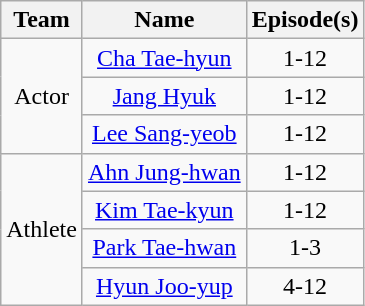<table class="wikitable" style="text-align:center">
<tr>
<th>Team</th>
<th>Name</th>
<th>Episode(s)</th>
</tr>
<tr>
<td rowspan=3>Actor</td>
<td><a href='#'>Cha Tae-hyun</a></td>
<td>1-12</td>
</tr>
<tr>
<td><a href='#'>Jang Hyuk</a></td>
<td>1-12</td>
</tr>
<tr>
<td><a href='#'>Lee Sang-yeob</a></td>
<td>1-12</td>
</tr>
<tr>
<td rowspan=4>Athlete</td>
<td><a href='#'>Ahn Jung-hwan</a></td>
<td>1-12</td>
</tr>
<tr>
<td><a href='#'>Kim Tae-kyun</a></td>
<td>1-12</td>
</tr>
<tr>
<td><a href='#'>Park Tae-hwan</a></td>
<td>1-3</td>
</tr>
<tr>
<td><a href='#'>Hyun Joo-yup</a></td>
<td>4-12</td>
</tr>
</table>
